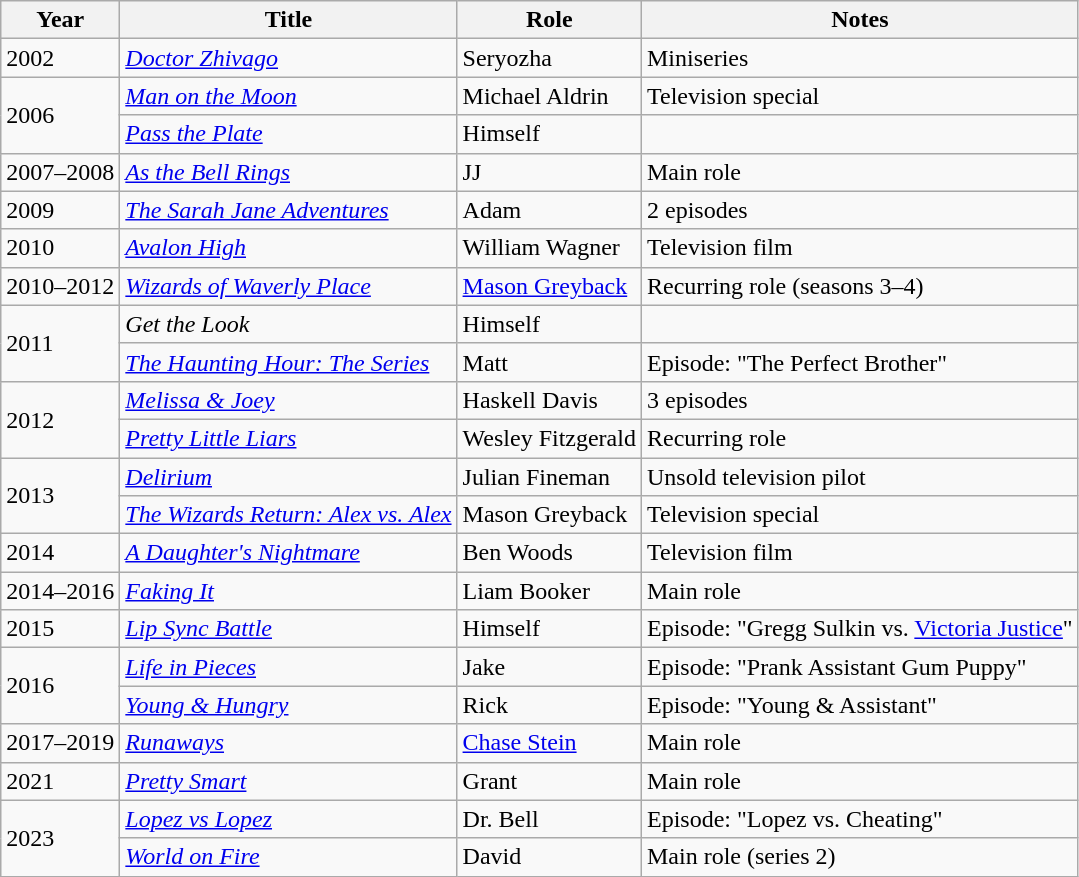<table class="wikitable sortable">
<tr>
<th>Year</th>
<th>Title</th>
<th>Role</th>
<th class="unsortable">Notes</th>
</tr>
<tr>
<td>2002</td>
<td><em><a href='#'>Doctor Zhivago</a></em></td>
<td>Seryozha</td>
<td>Miniseries</td>
</tr>
<tr>
<td rowspan=2>2006</td>
<td><em><a href='#'>Man on the Moon</a></em></td>
<td>Michael Aldrin</td>
<td>Television special</td>
</tr>
<tr>
<td><em><a href='#'>Pass the Plate</a></em></td>
<td>Himself</td>
<td></td>
</tr>
<tr>
<td>2007–2008</td>
<td><em><a href='#'>As the Bell Rings</a></em></td>
<td>JJ</td>
<td>Main role</td>
</tr>
<tr>
<td>2009</td>
<td data-sort-value="Sarah Jane Adventures, The"><em><a href='#'>The Sarah Jane Adventures</a></em></td>
<td>Adam</td>
<td>2 episodes</td>
</tr>
<tr>
<td>2010</td>
<td><em><a href='#'>Avalon High</a></em></td>
<td>William Wagner</td>
<td>Television film</td>
</tr>
<tr>
<td>2010–2012</td>
<td><em><a href='#'>Wizards of Waverly Place</a></em></td>
<td><a href='#'>Mason Greyback</a></td>
<td>Recurring role (seasons 3–4)</td>
</tr>
<tr>
<td rowspan=2>2011</td>
<td><em>Get the Look</em></td>
<td>Himself</td>
<td></td>
</tr>
<tr>
<td data-sort-value="Haunting Hour: The Series, The"><em><a href='#'>The Haunting Hour: The Series</a></em></td>
<td>Matt</td>
<td>Episode: "The Perfect Brother"</td>
</tr>
<tr>
<td rowspan=2>2012</td>
<td><em><a href='#'>Melissa & Joey</a></em></td>
<td>Haskell Davis</td>
<td>3 episodes</td>
</tr>
<tr>
<td><em><a href='#'>Pretty Little Liars</a></em></td>
<td>Wesley Fitzgerald</td>
<td>Recurring role</td>
</tr>
<tr>
<td rowspan=2>2013</td>
<td><em><a href='#'>Delirium</a></em></td>
<td>Julian Fineman</td>
<td>Unsold television pilot</td>
</tr>
<tr>
<td data-sort-value="Wizards Return: Alex vs. Alex, The"><em><a href='#'>The Wizards Return: Alex vs. Alex</a></em></td>
<td>Mason Greyback</td>
<td>Television special</td>
</tr>
<tr>
<td>2014</td>
<td data-sort-value="Daughter's Nightmare, A"><em><a href='#'>A Daughter's Nightmare</a></em></td>
<td>Ben Woods</td>
<td>Television film</td>
</tr>
<tr>
<td>2014–2016</td>
<td><em><a href='#'>Faking It</a></em></td>
<td>Liam Booker</td>
<td>Main role</td>
</tr>
<tr>
<td>2015</td>
<td><em><a href='#'>Lip Sync Battle</a></em></td>
<td>Himself</td>
<td>Episode: "Gregg Sulkin vs. <a href='#'>Victoria Justice</a>"</td>
</tr>
<tr>
<td rowspan=2>2016</td>
<td><em><a href='#'>Life in Pieces</a></em></td>
<td>Jake</td>
<td>Episode: "Prank Assistant Gum Puppy"</td>
</tr>
<tr>
<td><em><a href='#'>Young & Hungry</a></em></td>
<td>Rick</td>
<td>Episode: "Young & Assistant"</td>
</tr>
<tr>
<td>2017–2019</td>
<td><em><a href='#'>Runaways</a></em></td>
<td><a href='#'>Chase Stein</a></td>
<td>Main role</td>
</tr>
<tr>
<td>2021</td>
<td><em><a href='#'>Pretty Smart</a></em></td>
<td>Grant</td>
<td>Main role</td>
</tr>
<tr>
<td rowspan="2">2023</td>
<td><em><a href='#'>Lopez vs Lopez</a></em></td>
<td>Dr. Bell</td>
<td>Episode: "Lopez vs. Cheating"</td>
</tr>
<tr>
<td><em><a href='#'>World on Fire</a></em></td>
<td>David</td>
<td>Main role (series 2)</td>
</tr>
</table>
